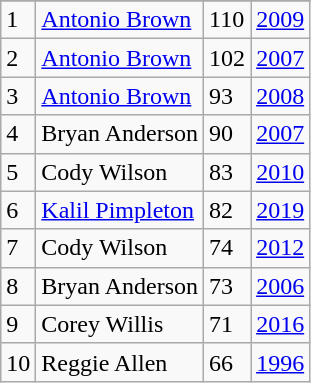<table class="wikitable">
<tr>
</tr>
<tr>
<td>1</td>
<td><a href='#'>Antonio Brown</a></td>
<td>110</td>
<td><a href='#'>2009</a></td>
</tr>
<tr>
<td>2</td>
<td><a href='#'>Antonio Brown</a></td>
<td>102</td>
<td><a href='#'>2007</a></td>
</tr>
<tr>
<td>3</td>
<td><a href='#'>Antonio Brown</a></td>
<td>93</td>
<td><a href='#'>2008</a></td>
</tr>
<tr>
<td>4</td>
<td>Bryan Anderson</td>
<td>90</td>
<td><a href='#'>2007</a></td>
</tr>
<tr>
<td>5</td>
<td>Cody Wilson</td>
<td>83</td>
<td><a href='#'>2010</a></td>
</tr>
<tr>
<td>6</td>
<td><a href='#'>Kalil Pimpleton</a></td>
<td>82</td>
<td><a href='#'>2019</a></td>
</tr>
<tr>
<td>7</td>
<td>Cody Wilson</td>
<td>74</td>
<td><a href='#'>2012</a></td>
</tr>
<tr>
<td>8</td>
<td>Bryan Anderson</td>
<td>73</td>
<td><a href='#'>2006</a></td>
</tr>
<tr>
<td>9</td>
<td>Corey Willis</td>
<td>71</td>
<td><a href='#'>2016</a></td>
</tr>
<tr>
<td>10</td>
<td>Reggie Allen</td>
<td>66</td>
<td><a href='#'>1996</a></td>
</tr>
</table>
